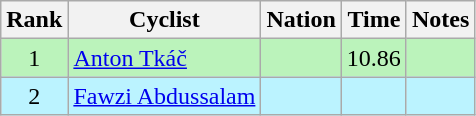<table class="wikitable sortable" style="text-align:center;">
<tr>
<th>Rank</th>
<th>Cyclist</th>
<th>Nation</th>
<th>Time</th>
<th>Notes</th>
</tr>
<tr bgcolor=bbf3bb>
<td>1</td>
<td align=left><a href='#'>Anton Tkáč</a></td>
<td align=left></td>
<td>10.86</td>
<td></td>
</tr>
<tr bgcolor=bbf3ff>
<td>2</td>
<td align=left><a href='#'>Fawzi Abdussalam</a></td>
<td align=left></td>
<td></td>
<td></td>
</tr>
</table>
